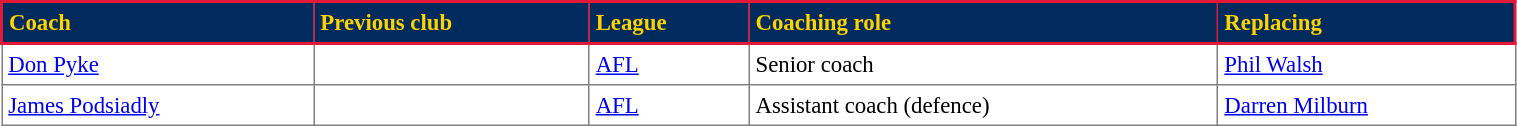<table border="1" cellpadding="4" cellspacing="0"  style="text-align:left; font-size:95%; border-collapse:collapse; width:80%;">
<tr style="background:#002B5C; color: #FFD200; border: solid #E21937 2px;">
<th><span>Coach</span></th>
<th><span>Previous club</span></th>
<th><span>League</span></th>
<th><span>Coaching role</span></th>
<th><span>Replacing</span></th>
</tr>
<tr>
<td><a href='#'>Don Pyke</a></td>
<td></td>
<td><a href='#'>AFL</a></td>
<td>Senior coach</td>
<td><a href='#'>Phil Walsh</a></td>
</tr>
<tr>
<td><a href='#'>James Podsiadly</a></td>
<td></td>
<td><a href='#'>AFL</a></td>
<td>Assistant coach (defence)</td>
<td><a href='#'>Darren Milburn</a></td>
</tr>
</table>
